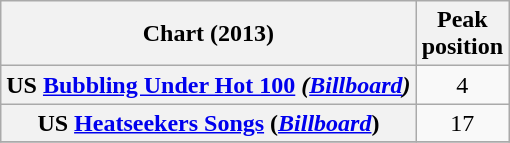<table class="wikitable sortable plainrowheaders" style="text-align:center;">
<tr>
<th scope="col">Chart (2013)</th>
<th scope="col">Peak<br>position</th>
</tr>
<tr>
<th scope="row">US <a href='#'>Bubbling Under Hot 100</a> <em>(<a href='#'>Billboard</a>)</em></th>
<td style="text-align:center;">4</td>
</tr>
<tr>
<th scope="row">US <a href='#'>Heatseekers Songs</a> (<em><a href='#'>Billboard</a></em>)</th>
<td style="text-align:center;">17</td>
</tr>
<tr>
</tr>
</table>
